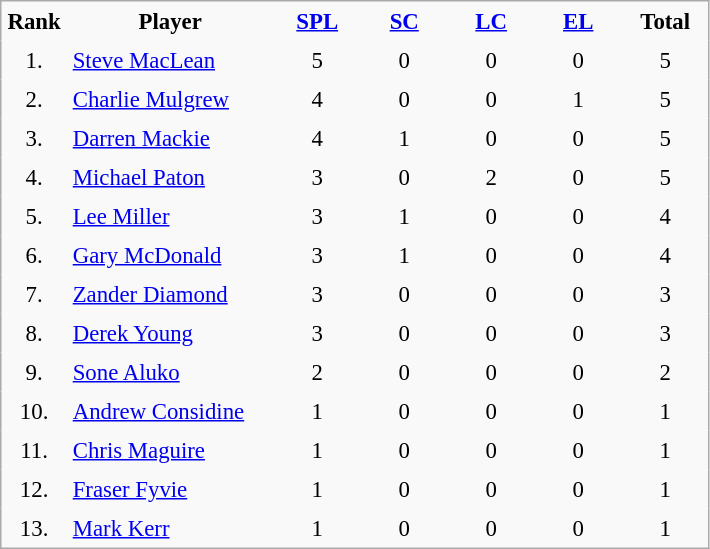<table class= border="2" cellpadding="4" cellspacing="0" style="text-align:center; margin: 1em 1em 1em 0; background: #f9f9f9; border: 1px #aaa solid; border-collapse: collapse; font-size: 95%;">
<tr>
<th width=20>Rank</th>
<th width=130>Player</th>
<th width=50><a href='#'>SPL</a></th>
<th width=50><a href='#'>SC</a></th>
<th width=50><a href='#'>LC</a></th>
<th width=50><a href='#'>EL</a></th>
<th width=50>Total</th>
</tr>
<tr>
<td>1.</td>
<td align=left> <a href='#'>Steve MacLean</a></td>
<td>5</td>
<td>0</td>
<td>0</td>
<td>0</td>
<td>5</td>
</tr>
<tr>
<td>2.</td>
<td align=left> <a href='#'>Charlie Mulgrew</a></td>
<td>4</td>
<td>0</td>
<td>0</td>
<td>1</td>
<td>5</td>
</tr>
<tr>
<td>3.</td>
<td align=left> <a href='#'>Darren Mackie</a></td>
<td>4</td>
<td>1</td>
<td>0</td>
<td>0</td>
<td>5</td>
</tr>
<tr>
<td>4.</td>
<td align=left> <a href='#'>Michael Paton</a></td>
<td>3</td>
<td>0</td>
<td>2</td>
<td>0</td>
<td>5</td>
</tr>
<tr>
<td>5.</td>
<td align=left> <a href='#'>Lee Miller</a></td>
<td>3</td>
<td>1</td>
<td>0</td>
<td>0</td>
<td>4</td>
</tr>
<tr>
<td>6.</td>
<td align=left> <a href='#'>Gary McDonald</a></td>
<td>3</td>
<td>1</td>
<td>0</td>
<td>0</td>
<td>4</td>
</tr>
<tr>
<td>7.</td>
<td align=left> <a href='#'>Zander Diamond</a></td>
<td>3</td>
<td>0</td>
<td>0</td>
<td>0</td>
<td>3</td>
</tr>
<tr>
<td>8.</td>
<td align=left> <a href='#'>Derek Young</a></td>
<td>3</td>
<td>0</td>
<td>0</td>
<td>0</td>
<td>3</td>
</tr>
<tr>
<td>9.</td>
<td align=left> <a href='#'>Sone Aluko</a></td>
<td>2</td>
<td>0</td>
<td>0</td>
<td>0</td>
<td>2</td>
</tr>
<tr>
<td>10.</td>
<td align=left> <a href='#'>Andrew Considine</a></td>
<td>1</td>
<td>0</td>
<td>0</td>
<td>0</td>
<td>1</td>
</tr>
<tr>
<td>11.</td>
<td align=left> <a href='#'>Chris Maguire</a></td>
<td>1</td>
<td>0</td>
<td>0</td>
<td>0</td>
<td>1</td>
</tr>
<tr>
<td>12.</td>
<td align=left> <a href='#'>Fraser Fyvie</a></td>
<td>1</td>
<td>0</td>
<td>0</td>
<td>0</td>
<td>1</td>
</tr>
<tr>
<td>13.</td>
<td align=left> <a href='#'>Mark Kerr</a></td>
<td>1</td>
<td>0</td>
<td>0</td>
<td>0</td>
<td>1</td>
</tr>
</table>
